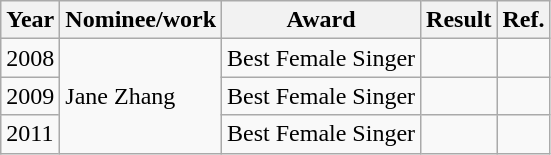<table class="wikitable">
<tr>
<th>Year</th>
<th>Nominee/work</th>
<th>Award</th>
<th><strong>Result</strong></th>
<th>Ref.</th>
</tr>
<tr>
<td>2008</td>
<td rowspan="3">Jane Zhang</td>
<td>Best Female Singer</td>
<td></td>
<td></td>
</tr>
<tr>
<td>2009</td>
<td>Best Female Singer</td>
<td></td>
<td></td>
</tr>
<tr>
<td>2011</td>
<td>Best Female Singer</td>
<td></td>
<td></td>
</tr>
</table>
